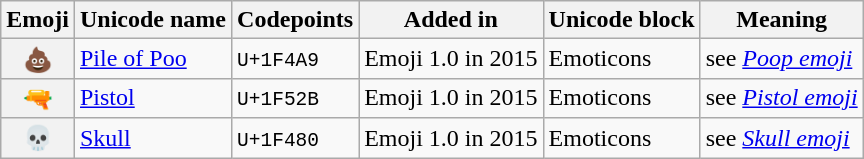<table class="wikitable sortable">
<tr>
<th>Emoji</th>
<th scope="col">Unicode name</th>
<th scope="col">Codepoints</th>
<th scope="col">Added in</th>
<th scope="col">Unicode block</th>
<th scope="col">Meaning</th>
</tr>
<tr>
<th>💩</th>
<td><a href='#'>Pile of Poo</a></td>
<td><code>U+1F4A9</code></td>
<td>Emoji 1.0 in 2015</td>
<td>Emoticons</td>
<td>see <em><a href='#'>Poop emoji</a></em></td>
</tr>
<tr>
<th>🔫</th>
<td><a href='#'>Pistol</a></td>
<td><code>U+1F52B</code></td>
<td>Emoji 1.0 in 2015</td>
<td>Emoticons</td>
<td>see <em><a href='#'>Pistol emoji</a></em></td>
</tr>
<tr>
<th>💀</th>
<td><a href='#'>Skull</a></td>
<td><code>U+1F480</code></td>
<td>Emoji 1.0 in 2015</td>
<td>Emoticons</td>
<td>see <em><a href='#'>Skull emoji</a></em></td>
</tr>
</table>
